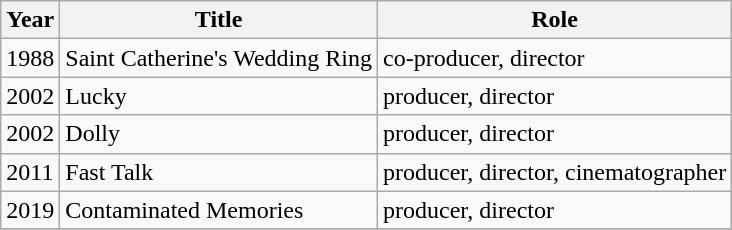<table class="wikitable">
<tr>
<th>Year</th>
<th>Title</th>
<th>Role</th>
</tr>
<tr>
<td>1988</td>
<td>Saint Catherine's Wedding Ring</td>
<td>co-producer, director</td>
</tr>
<tr>
<td>2002</td>
<td>Lucky</td>
<td>producer, director</td>
</tr>
<tr>
<td>2002</td>
<td>Dolly</td>
<td>producer, director</td>
</tr>
<tr>
<td>2011</td>
<td>Fast Talk</td>
<td>producer, director, cinematographer</td>
</tr>
<tr>
<td>2019</td>
<td>Contaminated Memories</td>
<td>producer, director</td>
</tr>
<tr>
</tr>
</table>
